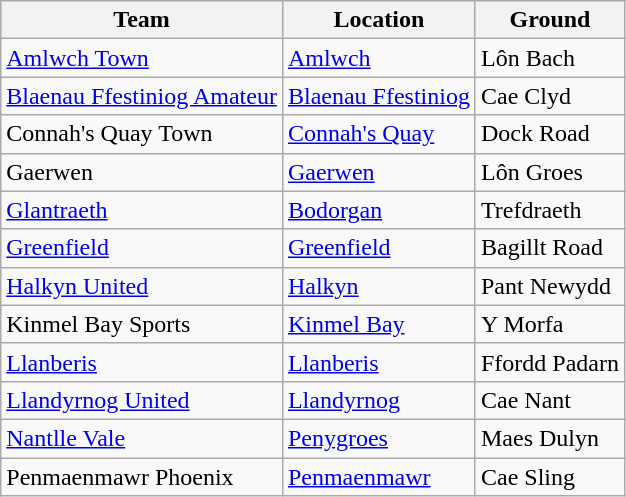<table class="wikitable sortable">
<tr>
<th>Team</th>
<th>Location</th>
<th>Ground</th>
</tr>
<tr>
<td><a href='#'>Amlwch Town</a></td>
<td><a href='#'>Amlwch</a></td>
<td>Lôn Bach</td>
</tr>
<tr>
<td><a href='#'>Blaenau Ffestiniog Amateur</a></td>
<td><a href='#'>Blaenau Ffestiniog</a></td>
<td>Cae Clyd</td>
</tr>
<tr>
<td>Connah's Quay Town</td>
<td><a href='#'>Connah's Quay</a></td>
<td>Dock Road</td>
</tr>
<tr>
<td>Gaerwen</td>
<td><a href='#'>Gaerwen</a></td>
<td>Lôn Groes</td>
</tr>
<tr>
<td><a href='#'>Glantraeth</a></td>
<td><a href='#'>Bodorgan</a></td>
<td>Trefdraeth</td>
</tr>
<tr>
<td><a href='#'>Greenfield</a></td>
<td><a href='#'>Greenfield</a></td>
<td>Bagillt Road</td>
</tr>
<tr>
<td><a href='#'>Halkyn United</a></td>
<td><a href='#'>Halkyn</a></td>
<td>Pant Newydd</td>
</tr>
<tr>
<td>Kinmel Bay Sports</td>
<td><a href='#'>Kinmel Bay</a></td>
<td>Y Morfa</td>
</tr>
<tr>
<td><a href='#'>Llanberis</a></td>
<td><a href='#'>Llanberis</a></td>
<td>Ffordd Padarn</td>
</tr>
<tr>
<td><a href='#'>Llandyrnog United</a></td>
<td><a href='#'>Llandyrnog</a></td>
<td>Cae Nant</td>
</tr>
<tr>
<td><a href='#'>Nantlle Vale</a></td>
<td><a href='#'>Penygroes</a></td>
<td>Maes Dulyn</td>
</tr>
<tr>
<td>Penmaenmawr Phoenix</td>
<td><a href='#'>Penmaenmawr</a></td>
<td>Cae Sling</td>
</tr>
</table>
